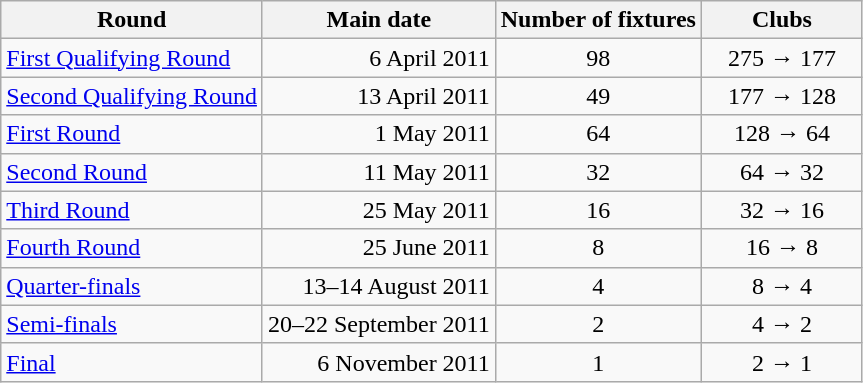<table class="wikitable" style="text-align:center">
<tr>
<th>Round</th>
<th>Main date</th>
<th>Number of fixtures</th>
<th width=100>Clubs</th>
</tr>
<tr>
<td align=left><a href='#'>First Qualifying Round</a></td>
<td align=right>6 April 2011</td>
<td>98</td>
<td>275 → 177</td>
</tr>
<tr>
<td align=left><a href='#'>Second Qualifying Round</a></td>
<td align=right>13 April 2011</td>
<td>49</td>
<td>177 → 128</td>
</tr>
<tr>
<td align=left><a href='#'>First Round</a></td>
<td align=right>1 May 2011</td>
<td>64</td>
<td>128 → 64</td>
</tr>
<tr>
<td align=left><a href='#'>Second Round</a></td>
<td align=right>11 May 2011</td>
<td>32</td>
<td>64 → 32</td>
</tr>
<tr>
<td align=left><a href='#'>Third Round</a></td>
<td align=right>25 May 2011</td>
<td>16</td>
<td>32 → 16</td>
</tr>
<tr>
<td align=left><a href='#'>Fourth Round</a></td>
<td align=right>25 June 2011</td>
<td>8</td>
<td>16 → 8</td>
</tr>
<tr>
<td align=left><a href='#'>Quarter-finals</a></td>
<td align=right>13–14 August 2011</td>
<td>4</td>
<td>8 → 4</td>
</tr>
<tr>
<td align=left><a href='#'>Semi-finals</a></td>
<td align=right>20–22 September 2011</td>
<td>2</td>
<td>4 → 2</td>
</tr>
<tr>
<td align=left><a href='#'>Final</a></td>
<td align=right>6 November 2011</td>
<td>1</td>
<td>2 → 1</td>
</tr>
</table>
